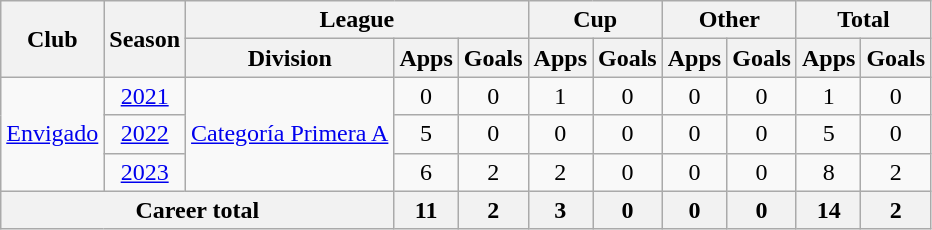<table class=wikitable style=text-align:center>
<tr>
<th rowspan="2">Club</th>
<th rowspan="2">Season</th>
<th colspan="3">League</th>
<th colspan="2">Cup</th>
<th colspan="2">Other</th>
<th colspan="2">Total</th>
</tr>
<tr>
<th>Division</th>
<th>Apps</th>
<th>Goals</th>
<th>Apps</th>
<th>Goals</th>
<th>Apps</th>
<th>Goals</th>
<th>Apps</th>
<th>Goals</th>
</tr>
<tr>
<td rowspan=3><a href='#'>Envigado</a></td>
<td><a href='#'>2021</a></td>
<td rowspan=3><a href='#'>Categoría Primera A</a></td>
<td>0</td>
<td>0</td>
<td>1</td>
<td>0</td>
<td>0</td>
<td>0</td>
<td>1</td>
<td>0</td>
</tr>
<tr>
<td><a href='#'>2022</a></td>
<td>5</td>
<td>0</td>
<td>0</td>
<td>0</td>
<td>0</td>
<td>0</td>
<td>5</td>
<td>0</td>
</tr>
<tr>
<td><a href='#'>2023</a></td>
<td>6</td>
<td>2</td>
<td>2</td>
<td>0</td>
<td>0</td>
<td>0</td>
<td>8</td>
<td>2</td>
</tr>
<tr>
<th colspan="3"><strong>Career total</strong></th>
<th>11</th>
<th>2</th>
<th>3</th>
<th>0</th>
<th>0</th>
<th>0</th>
<th>14</th>
<th>2</th>
</tr>
</table>
